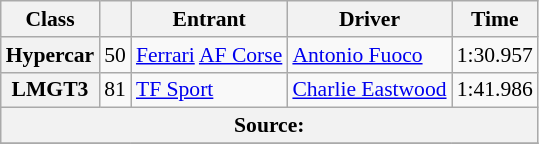<table class="wikitable" style="font-size:90%;">
<tr>
<th>Class</th>
<th></th>
<th>Entrant</th>
<th>Driver</th>
<th>Time</th>
</tr>
<tr>
<th>Hypercar</th>
<td style="text-align:center;">50</td>
<td> <a href='#'>Ferrari</a> <a href='#'>AF Corse</a></td>
<td> <a href='#'>Antonio Fuoco</a></td>
<td>1:30.957</td>
</tr>
<tr>
<th>LMGT3</th>
<td style="text-align:center;">81</td>
<td> <a href='#'>TF Sport</a></td>
<td> <a href='#'>Charlie Eastwood</a></td>
<td>1:41.986</td>
</tr>
<tr>
<th colspan="6">Source:</th>
</tr>
<tr>
</tr>
</table>
